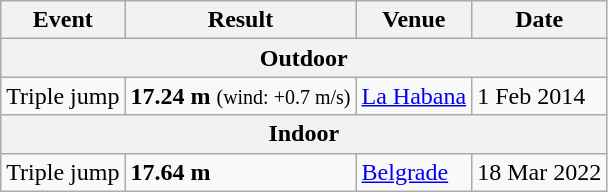<table class="wikitable">
<tr>
<th>Event</th>
<th>Result</th>
<th>Venue</th>
<th>Date</th>
</tr>
<tr>
<th colspan="4">Outdoor</th>
</tr>
<tr>
<td>Triple jump</td>
<td><strong>17.24 m</strong> <small>(wind: +0.7 m/s)</small></td>
<td> <a href='#'>La Habana</a></td>
<td>1 Feb 2014</td>
</tr>
<tr>
<th colspan="4">Indoor</th>
</tr>
<tr>
<td>Triple jump</td>
<td><strong>17.64 m</strong></td>
<td> <a href='#'>Belgrade</a></td>
<td>18 Mar 2022</td>
</tr>
</table>
